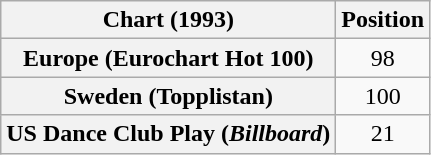<table class="wikitable sortable plainrowheaders" style="text-align:center">
<tr>
<th>Chart (1993)</th>
<th>Position</th>
</tr>
<tr>
<th scope="row">Europe (Eurochart Hot 100)</th>
<td>98</td>
</tr>
<tr>
<th scope="row">Sweden (Topplistan)</th>
<td>100</td>
</tr>
<tr>
<th scope="row">US Dance Club Play (<em>Billboard</em>)</th>
<td>21</td>
</tr>
</table>
